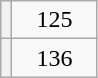<table class="wikitable">
<tr>
<th></th>
<td style="padding-left: 1em; padding-right: 1em">125</td>
</tr>
<tr>
<th></th>
<td style="padding-left: 1em; padding-right: 1em">136</td>
</tr>
</table>
